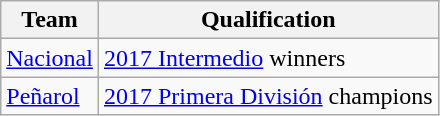<table class="wikitable">
<tr>
<th>Team</th>
<th>Qualification</th>
</tr>
<tr>
<td><a href='#'>Nacional</a></td>
<td><a href='#'>2017 Intermedio</a> winners</td>
</tr>
<tr>
<td><a href='#'>Peñarol</a></td>
<td><a href='#'>2017 Primera División</a> champions</td>
</tr>
</table>
